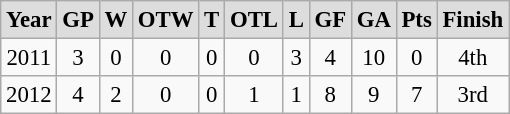<table class="wikitable" style="text-align: center; font-size: 95%;">
<tr style="font-size: xsmall; font-weight:bold; background-color:#dddddd;">
<td>Year</td>
<td>GP</td>
<td>W</td>
<td>OTW</td>
<td>T</td>
<td>OTL</td>
<td>L</td>
<td>GF</td>
<td>GA</td>
<td>Pts</td>
<td>Finish</td>
</tr>
<tr align="center">
<td>2011</td>
<td>3</td>
<td>0</td>
<td>0</td>
<td>0</td>
<td>0</td>
<td>3</td>
<td>4</td>
<td>10</td>
<td>0</td>
<td>4th</td>
</tr>
<tr>
<td>2012</td>
<td>4</td>
<td>2</td>
<td>0</td>
<td>0</td>
<td>1</td>
<td>1</td>
<td>8</td>
<td>9</td>
<td>7</td>
<td>3rd</td>
</tr>
</table>
